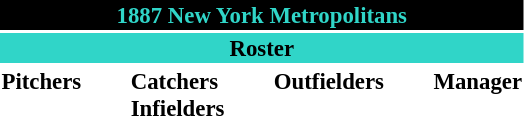<table class="toccolours" style="font-size: 95%;">
<tr>
<th colspan="10" style="background-color: black; color: #30D5C8; text-align: center;">1887 New York Metropolitans</th>
</tr>
<tr>
<td colspan="10" style="background-color: #30D5C8; color: black; text-align: center;"><strong>Roster</strong></td>
</tr>
<tr>
<td valign="top"><strong>Pitchers</strong><br>






</td>
<td width="25px"></td>
<td valign="top"><strong>Catchers</strong><br>




<strong>Infielders</strong>









</td>
<td width="25px"></td>
<td valign="top"><strong>Outfielders</strong><br>








</td>
<td width="25px"></td>
<td valign="top"><strong>Manager</strong><br>

</td>
</tr>
</table>
